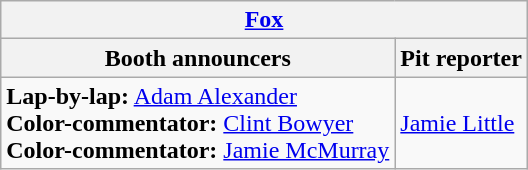<table class="wikitable">
<tr>
<th colspan="2"><a href='#'>Fox</a></th>
</tr>
<tr>
<th>Booth announcers</th>
<th>Pit reporter</th>
</tr>
<tr>
<td><strong>Lap-by-lap:</strong> <a href='#'>Adam Alexander</a><br><strong>Color-commentator:</strong> <a href='#'>Clint Bowyer</a><br><strong>Color-commentator:</strong> <a href='#'>Jamie McMurray</a></td>
<td><a href='#'>Jamie Little</a></td>
</tr>
</table>
